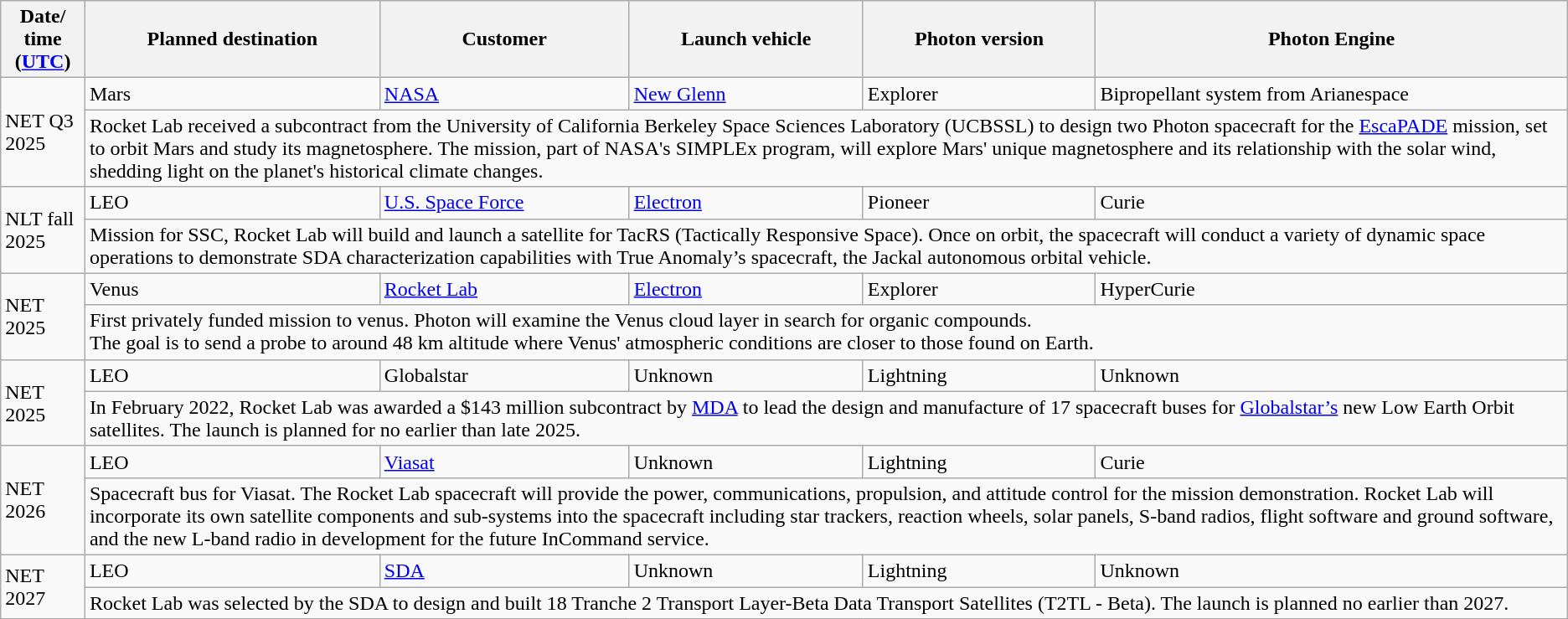<table class="wikitable">
<tr>
<th>Date/ time<br>(<a href='#'>UTC</a>)</th>
<th>Planned destination</th>
<th>Customer</th>
<th>Launch vehicle</th>
<th>Photon version</th>
<th>Photon Engine</th>
</tr>
<tr>
<td rowspan="2">NET Q3 2025</td>
<td>Mars</td>
<td><a href='#'>NASA</a></td>
<td><a href='#'>New Glenn</a></td>
<td>Explorer</td>
<td>Bipropellant system from Arianespace</td>
</tr>
<tr>
<td colspan="5">Rocket Lab received a subcontract from the University of California Berkeley Space Sciences Laboratory (UCBSSL) to design two Photon spacecraft for the <a href='#'>EscaPADE</a> mission, set to orbit Mars and study its magnetosphere. The mission, part of NASA's SIMPLEx program, will explore Mars' unique magnetosphere and its relationship with the solar wind, shedding light on the planet's historical climate changes.</td>
</tr>
<tr>
<td rowspan="2">NLT fall 2025 </td>
<td>LEO</td>
<td><a href='#'>U.S. Space Force</a></td>
<td><a href='#'>Electron</a></td>
<td>Pioneer</td>
<td>Curie</td>
</tr>
<tr>
<td colspan="5">Mission for SSC, Rocket Lab will build and launch a satellite for TacRS (Tactically Responsive Space). Once on orbit, the spacecraft will conduct a variety of dynamic space operations to demonstrate SDA characterization capabilities with True Anomaly’s spacecraft, the Jackal autonomous orbital vehicle. </td>
</tr>
<tr>
<td rowspan="2">NET 2025 </td>
<td>Venus</td>
<td><a href='#'>Rocket Lab</a></td>
<td><a href='#'>Electron</a></td>
<td>Explorer</td>
<td>HyperCurie</td>
</tr>
<tr>
<td colspan="5">First privately funded mission to venus. Photon will examine the Venus cloud layer in search for organic compounds.<br>The goal is to send a probe to around 48 km altitude where Venus' atmospheric conditions are closer to those found on Earth.</td>
</tr>
<tr>
<td rowspan="2">NET 2025</td>
<td>LEO</td>
<td>Globalstar</td>
<td>Unknown</td>
<td>Lightning</td>
<td>Unknown</td>
</tr>
<tr>
<td colspan="5">In February 2022, Rocket Lab was awarded a $143 million subcontract by <a href='#'>MDA</a> to lead the design and manufacture of 17 spacecraft buses for <a href='#'>Globalstar’s</a> new Low Earth Orbit satellites. The launch is planned for no earlier than late 2025.</td>
</tr>
<tr>
<td rowspan="2">NET 2026</td>
<td>LEO</td>
<td><a href='#'>Viasat</a></td>
<td>Unknown</td>
<td>Lightning</td>
<td>Curie</td>
</tr>
<tr>
<td colspan="5">Spacecraft bus for Viasat. The Rocket Lab spacecraft will provide the power, communications, propulsion, and attitude control for the mission demonstration. Rocket Lab will incorporate its own satellite components and sub-systems into the spacecraft including star trackers, reaction wheels, solar panels, S-band radios, flight software and ground software, and the new L-band radio in development for the future InCommand service. </td>
</tr>
<tr>
<td rowspan="2">NET 2027</td>
<td>LEO</td>
<td><a href='#'>SDA</a></td>
<td>Unknown</td>
<td>Lightning</td>
<td>Unknown</td>
</tr>
<tr>
<td colspan="5">Rocket Lab was selected by the SDA to design and built 18 Tranche 2 Transport Layer-Beta Data Transport Satellites (T2TL - Beta). The launch is planned no earlier than 2027.</td>
</tr>
</table>
